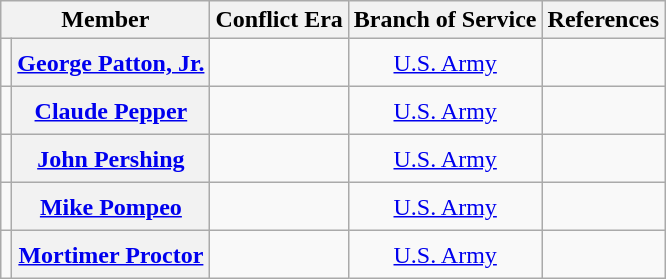<table class=wikitable style="text-align:center">
<tr>
<th scope="col" colspan="2">Member</th>
<th scope="col">Conflict Era</th>
<th scope="col">Branch of Service</th>
<th scope="col">References</th>
</tr>
<tr style="height:2em;">
<td></td>
<th scope="row"><a href='#'>George Patton, Jr.</a></th>
<td></td>
<td><a href='#'>U.S. Army</a></td>
<td></td>
</tr>
<tr style="height:2em;">
<td></td>
<th scope="row"><a href='#'>Claude Pepper</a></th>
<td></td>
<td><a href='#'>U.S. Army</a></td>
<td></td>
</tr>
<tr style="height:2em;">
<td></td>
<th scope="row"><a href='#'>John Pershing</a></th>
<td></td>
<td><a href='#'>U.S. Army</a></td>
<td></td>
</tr>
<tr style="height:2em;">
<td></td>
<th scope="row"><a href='#'>Mike Pompeo</a></th>
<td></td>
<td><a href='#'>U.S. Army</a></td>
<td></td>
</tr>
<tr style="height:2em;">
<td></td>
<th scope="row"><a href='#'>Mortimer Proctor</a></th>
<td></td>
<td><a href='#'>U.S. Army</a></td>
<td></td>
</tr>
</table>
